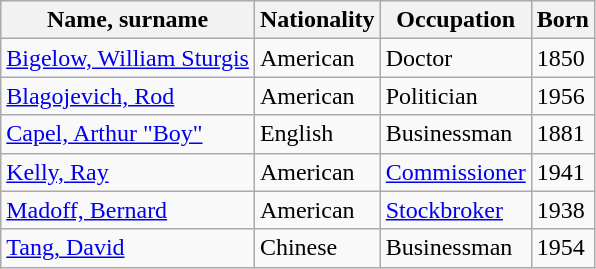<table class="wikitable sortable">
<tr>
<th>Name, surname</th>
<th>Nationality</th>
<th>Occupation</th>
<th>Born</th>
</tr>
<tr>
<td><a href='#'>Bigelow, William Sturgis</a> </td>
<td>American</td>
<td>Doctor</td>
<td>1850</td>
</tr>
<tr>
<td><a href='#'>Blagojevich, Rod</a> </td>
<td>American</td>
<td>Politician</td>
<td>1956</td>
</tr>
<tr>
<td><a href='#'>Capel, Arthur "Boy"</a> </td>
<td>English</td>
<td>Businessman</td>
<td>1881</td>
</tr>
<tr>
<td><a href='#'>Kelly, Ray</a> </td>
<td>American</td>
<td><a href='#'>Commissioner</a></td>
<td>1941</td>
</tr>
<tr>
<td><a href='#'>Madoff, Bernard</a> </td>
<td>American</td>
<td><a href='#'>Stockbroker</a></td>
<td>1938</td>
</tr>
<tr>
<td><a href='#'>Tang, David</a> </td>
<td>Chinese</td>
<td>Businessman</td>
<td>1954</td>
</tr>
</table>
